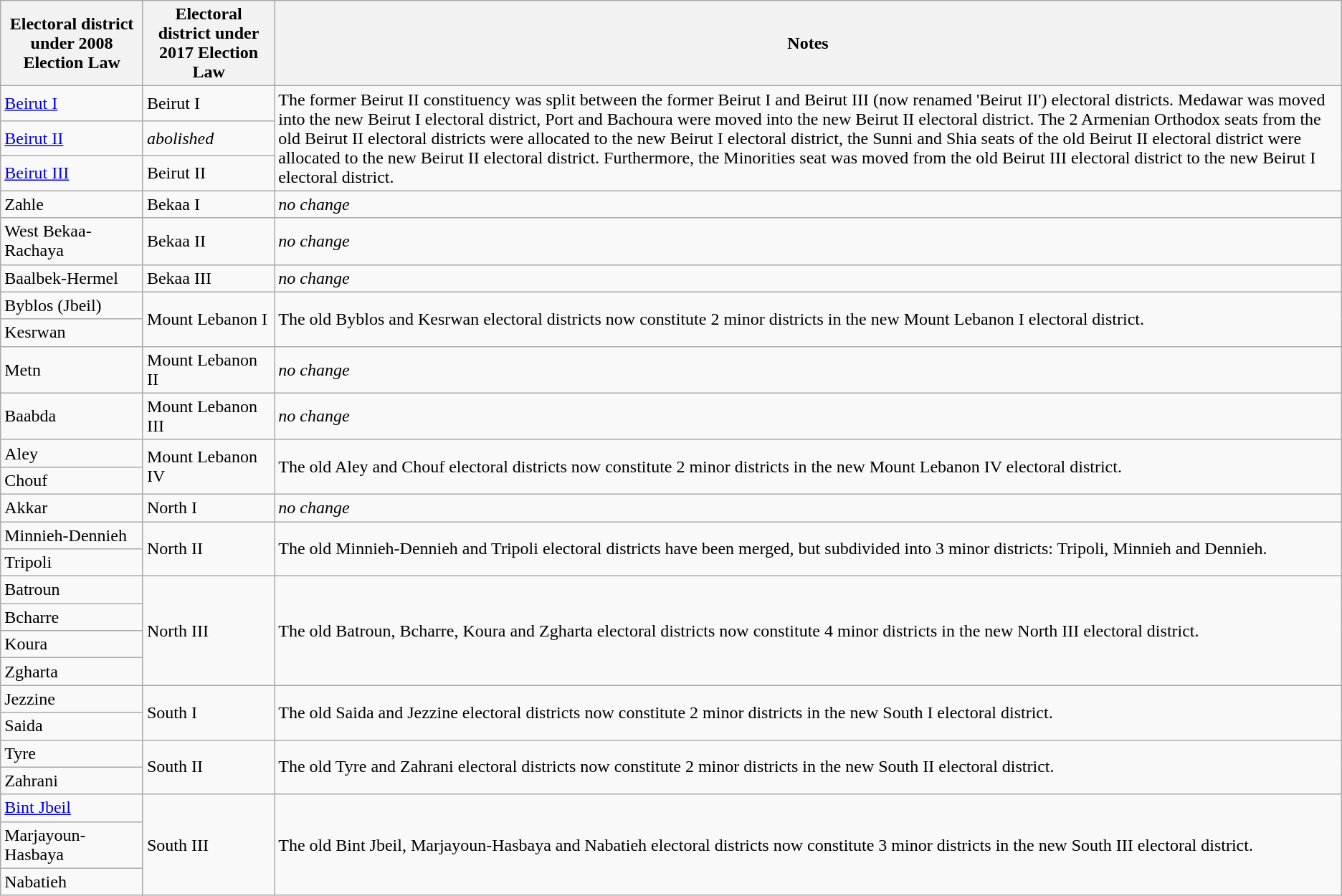<table class=wikitable style=text-align:left>
<tr>
<th>Electoral district under 2008 Election Law</th>
<th>Electoral district under 2017 Election Law</th>
<th>Notes</th>
</tr>
<tr>
<td><a href='#'>Beirut I</a></td>
<td>Beirut I</td>
<td rowspan=3>The former Beirut II constituency was split between the former Beirut I and Beirut III (now renamed 'Beirut II') electoral districts. Medawar was moved into the new Beirut I electoral district, Port and Bachoura were moved into the new Beirut II electoral district. The 2 Armenian Orthodox seats from the old Beirut II electoral districts were allocated to the new Beirut I electoral district, the Sunni and Shia seats of the old Beirut II electoral district were allocated to the new Beirut II electoral district. Furthermore, the Minorities seat was moved from the old Beirut III electoral district to the new Beirut I electoral district.</td>
</tr>
<tr>
<td><a href='#'>Beirut II</a></td>
<td><em>abolished</em></td>
</tr>
<tr>
<td><a href='#'>Beirut III</a></td>
<td>Beirut II</td>
</tr>
<tr>
<td>Zahle</td>
<td>Bekaa I</td>
<td><em>no change</em></td>
</tr>
<tr>
<td>West Bekaa-Rachaya</td>
<td>Bekaa II</td>
<td><em>no change</em></td>
</tr>
<tr>
<td>Baalbek-Hermel</td>
<td>Bekaa III</td>
<td><em>no change</em></td>
</tr>
<tr>
<td>Byblos (Jbeil)</td>
<td rowspan=2>Mount Lebanon I</td>
<td rowspan=2>The old Byblos and Kesrwan electoral districts now constitute 2 minor districts in the new Mount Lebanon I electoral district.</td>
</tr>
<tr>
<td>Kesrwan</td>
</tr>
<tr>
<td>Metn</td>
<td>Mount Lebanon II</td>
<td><em>no change</em></td>
</tr>
<tr>
<td>Baabda</td>
<td>Mount Lebanon III</td>
<td><em>no change</em></td>
</tr>
<tr>
<td>Aley</td>
<td rowspan=2>Mount Lebanon IV</td>
<td rowspan=2>The old Aley and Chouf electoral districts now constitute 2 minor districts in the new Mount Lebanon IV electoral district.</td>
</tr>
<tr>
<td>Chouf</td>
</tr>
<tr>
<td>Akkar</td>
<td>North I</td>
<td><em>no change</em></td>
</tr>
<tr>
<td>Minnieh-Dennieh</td>
<td rowspan=2>North II</td>
<td rowspan=2>The old Minnieh-Dennieh and Tripoli electoral districts have been merged, but subdivided into 3 minor districts: Tripoli, Minnieh and Dennieh.</td>
</tr>
<tr>
<td>Tripoli</td>
</tr>
<tr>
<td>Batroun</td>
<td rowspan=4>North III</td>
<td rowspan=4>The old Batroun, Bcharre, Koura and Zgharta electoral districts now constitute 4 minor districts in the new North III electoral district.</td>
</tr>
<tr>
<td>Bcharre</td>
</tr>
<tr>
<td>Koura</td>
</tr>
<tr>
<td>Zgharta</td>
</tr>
<tr>
<td>Jezzine</td>
<td rowspan=2>South I</td>
<td rowspan=2>The old Saida and Jezzine electoral districts now constitute 2 minor districts in the new South I electoral district.</td>
</tr>
<tr>
<td>Saida</td>
</tr>
<tr>
<td>Tyre</td>
<td rowspan=2>South II</td>
<td rowspan=2>The old Tyre and Zahrani electoral districts now constitute 2 minor districts in the new South II electoral district.</td>
</tr>
<tr>
<td>Zahrani</td>
</tr>
<tr>
<td><a href='#'>Bint Jbeil</a></td>
<td rowspan=3>South III</td>
<td rowspan=3>The old Bint Jbeil, Marjayoun-Hasbaya and Nabatieh electoral districts now constitute 3 minor districts in the new South III electoral district.</td>
</tr>
<tr>
<td>Marjayoun-Hasbaya</td>
</tr>
<tr>
<td>Nabatieh</td>
</tr>
</table>
